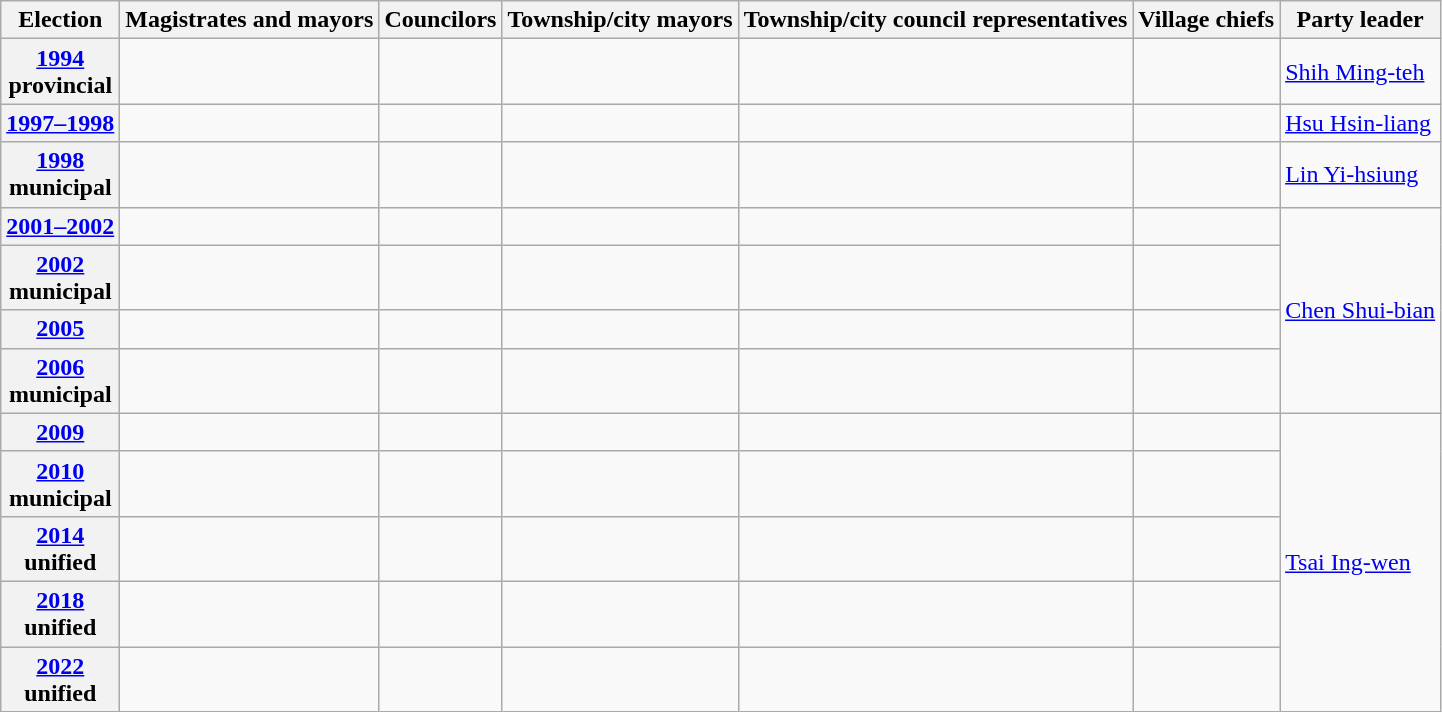<table class=wikitable>
<tr>
<th>Election</th>
<th>Magistrates and mayors</th>
<th>Councilors</th>
<th>Township/city mayors</th>
<th>Township/city council representatives</th>
<th>Village chiefs</th>
<th>Party leader</th>
</tr>
<tr>
<th><a href='#'>1994</a><br>provincial</th>
<td></td>
<td></td>
<td></td>
<td></td>
<td></td>
<td><a href='#'>Shih Ming-teh</a></td>
</tr>
<tr>
<th><a href='#'>1997–1998</a></th>
<td></td>
<td></td>
<td></td>
<td></td>
<td></td>
<td><a href='#'>Hsu Hsin-liang</a></td>
</tr>
<tr>
<th><a href='#'>1998</a><br>municipal</th>
<td></td>
<td></td>
<td></td>
<td></td>
<td></td>
<td><a href='#'>Lin Yi-hsiung</a></td>
</tr>
<tr>
<th><a href='#'>2001–2002</a></th>
<td></td>
<td></td>
<td></td>
<td></td>
<td></td>
<td rowspan="4"><a href='#'>Chen Shui-bian</a></td>
</tr>
<tr>
<th><a href='#'>2002</a><br>municipal</th>
<td></td>
<td></td>
<td></td>
<td></td>
<td></td>
</tr>
<tr>
<th><a href='#'>2005</a></th>
<td></td>
<td></td>
<td></td>
<td></td>
<td></td>
</tr>
<tr>
<th><a href='#'>2006</a><br>municipal</th>
<td></td>
<td></td>
<td></td>
<td></td>
<td></td>
</tr>
<tr>
<th><a href='#'>2009</a></th>
<td></td>
<td></td>
<td></td>
<td></td>
<td></td>
<td rowspan="5"><a href='#'>Tsai Ing-wen</a></td>
</tr>
<tr>
<th><a href='#'>2010</a><br>municipal</th>
<td></td>
<td></td>
<td></td>
<td></td>
<td></td>
</tr>
<tr>
<th><a href='#'>2014</a><br>unified</th>
<td></td>
<td></td>
<td></td>
<td></td>
<td></td>
</tr>
<tr>
<th><a href='#'>2018</a><br>unified</th>
<td></td>
<td></td>
<td></td>
<td></td>
<td></td>
</tr>
<tr>
<th><a href='#'>2022</a><br>unified</th>
<td></td>
<td></td>
<td></td>
<td></td>
<td></td>
</tr>
</table>
